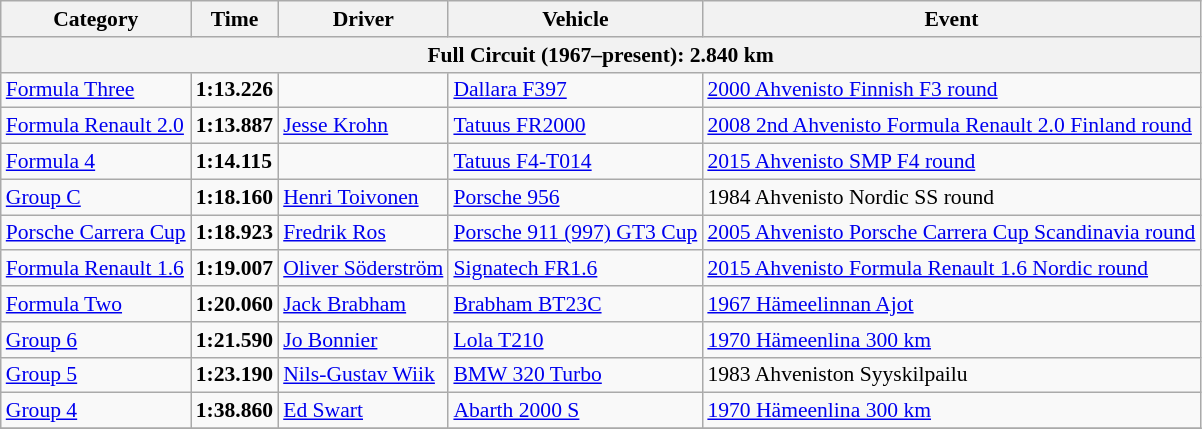<table class=wikitable style="font-size:90%",>
<tr>
<th>Category</th>
<th>Time</th>
<th>Driver</th>
<th>Vehicle</th>
<th>Event</th>
</tr>
<tr>
<th colspan=5>Full Circuit (1967–present): 2.840 km</th>
</tr>
<tr>
<td><a href='#'>Formula Three</a></td>
<td><strong>1:13.226</strong></td>
<td></td>
<td><a href='#'>Dallara F397</a></td>
<td><a href='#'>2000 Ahvenisto Finnish F3 round</a></td>
</tr>
<tr>
<td><a href='#'>Formula Renault 2.0</a></td>
<td><strong>1:13.887</strong></td>
<td><a href='#'>Jesse Krohn</a></td>
<td><a href='#'>Tatuus FR2000</a></td>
<td><a href='#'>2008 2nd Ahvenisto Formula Renault 2.0 Finland round</a></td>
</tr>
<tr>
<td><a href='#'>Formula 4</a></td>
<td><strong>1:14.115</strong></td>
<td></td>
<td><a href='#'>Tatuus F4-T014</a></td>
<td><a href='#'>2015 Ahvenisto SMP F4 round</a></td>
</tr>
<tr>
<td><a href='#'>Group C</a></td>
<td><strong>1:18.160</strong></td>
<td><a href='#'>Henri Toivonen</a></td>
<td><a href='#'>Porsche 956</a></td>
<td>1984 Ahvenisto Nordic SS round</td>
</tr>
<tr>
<td><a href='#'>Porsche Carrera Cup</a></td>
<td><strong>1:18.923</strong></td>
<td><a href='#'>Fredrik Ros</a></td>
<td><a href='#'>Porsche 911 (997) GT3 Cup</a></td>
<td><a href='#'>2005 Ahvenisto Porsche Carrera Cup Scandinavia round</a></td>
</tr>
<tr>
<td><a href='#'>Formula Renault 1.6</a></td>
<td><strong>1:19.007</strong></td>
<td><a href='#'>Oliver Söderström</a></td>
<td><a href='#'>Signatech FR1.6</a></td>
<td><a href='#'>2015 Ahvenisto Formula Renault 1.6 Nordic round</a></td>
</tr>
<tr>
<td><a href='#'>Formula Two</a></td>
<td><strong>1:20.060</strong></td>
<td><a href='#'>Jack Brabham</a></td>
<td><a href='#'>Brabham BT23C</a></td>
<td><a href='#'>1967 Hämeelinnan Ajot</a></td>
</tr>
<tr>
<td><a href='#'>Group 6</a></td>
<td><strong>1:21.590</strong></td>
<td><a href='#'>Jo Bonnier</a></td>
<td><a href='#'>Lola T210</a></td>
<td><a href='#'>1970 Hämeenlina 300 km</a></td>
</tr>
<tr>
<td><a href='#'>Group 5</a></td>
<td><strong>1:23.190</strong></td>
<td><a href='#'>Nils-Gustav Wiik</a></td>
<td><a href='#'>BMW 320 Turbo</a></td>
<td>1983 Ahveniston Syyskilpailu</td>
</tr>
<tr>
<td><a href='#'>Group 4</a></td>
<td><strong>1:38.860</strong></td>
<td><a href='#'>Ed Swart</a></td>
<td><a href='#'>Abarth 2000 S</a></td>
<td><a href='#'>1970 Hämeenlina 300 km</a></td>
</tr>
<tr>
</tr>
</table>
